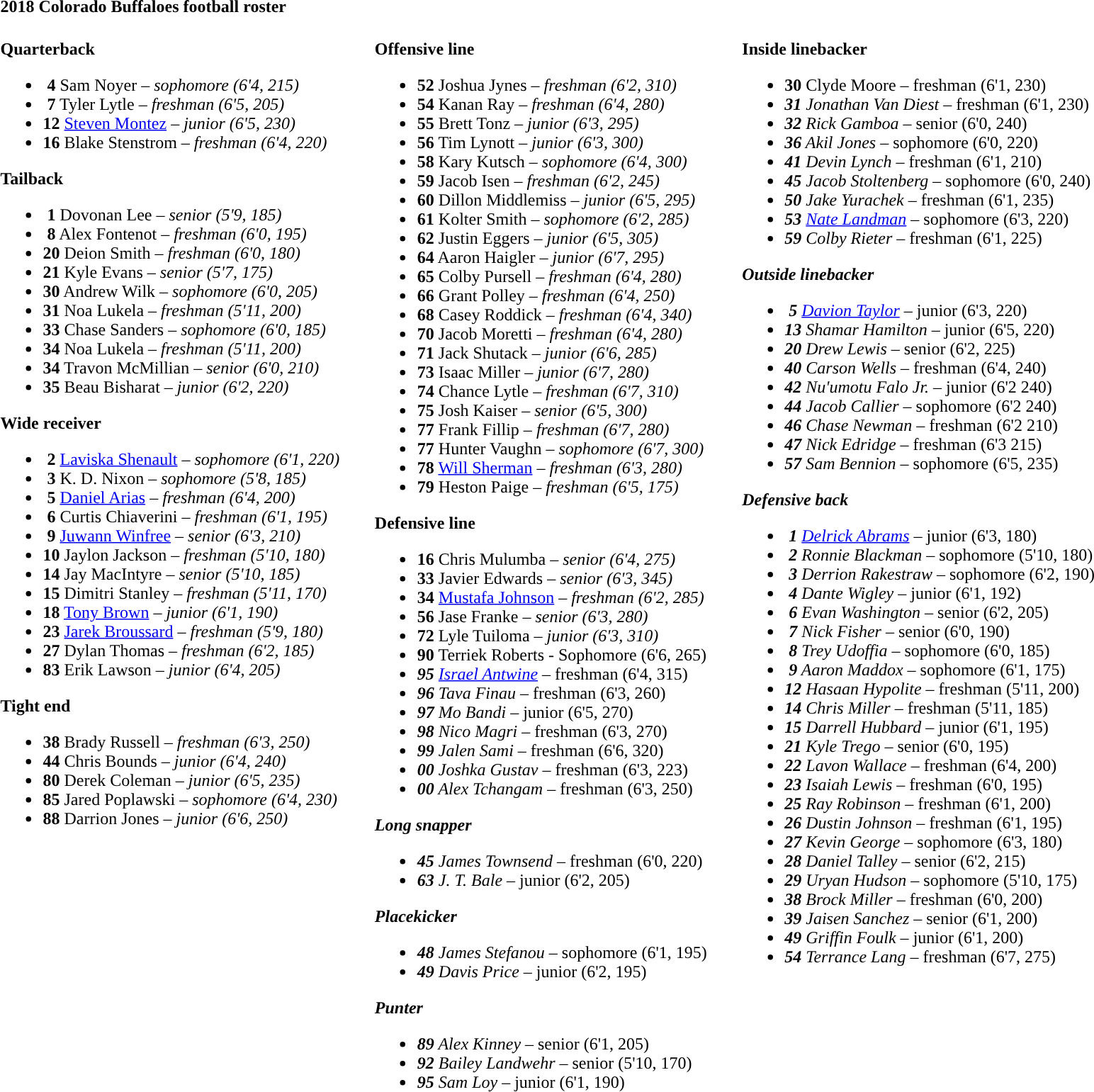<table class="toccolours" style="text-align: left;">
<tr>
<td colspan=11><strong>2018 Colorado Buffaloes football roster</strong></td>
</tr>
<tr>
<td valign="top"><br><strong>Quarterback</strong><ul><li><strong> 4</strong> Sam Noyer – <em>sophomore (6'4, 215)</em></li><li><strong> 7</strong> Tyler Lytle – <em> freshman (6'5, 205)</em></li><li><strong>12</strong> <a href='#'>Steven Montez</a> – <em>junior (6'5, 230)</em></li><li><strong>16</strong> Blake Stenstrom – <em>freshman (6'4, 220)</em></li></ul><strong>Tailback</strong><ul><li><strong> 1</strong> Dovonan Lee – <em> senior (5'9, 185)</em></li><li><strong> 8</strong> Alex Fontenot – <em> freshman (6'0, 195)</em></li><li><strong>20</strong> Deion Smith – <em>freshman (6'0, 180)</em></li><li><strong>21</strong> Kyle Evans – <em>senior (5'7, 175)</em></li><li><strong>30</strong> Andrew Wilk – <em>sophomore (6'0, 205)</em></li><li><strong>31</strong> Noa Lukela – <em> freshman (5'11, 200)</em></li><li><strong>33</strong> Chase Sanders – <em>sophomore (6'0, 185)</em></li><li><strong>34</strong> Noa Lukela – <em>freshman (5'11, 200)</em></li><li><strong>34</strong> Travon McMillian – <em> senior (6'0, 210)</em></li><li><strong>35</strong> Beau Bisharat – <em>junior (6'2, 220)</em></li></ul><strong>Wide receiver</strong><ul><li><strong> 2</strong> <a href='#'>Laviska Shenault</a> – <em>sophomore (6'1, 220)</em></li><li><strong> 3</strong> K. D. Nixon – <em>sophomore (5'8, 185)</em></li><li><strong> 5</strong> <a href='#'>Daniel Arias</a> – <em>freshman (6'4, 200)</em></li><li><strong> 6</strong> Curtis Chiaverini – <em> freshman (6'1, 195)</em></li><li><strong> 9</strong> <a href='#'>Juwann Winfree</a> – <em>senior (6'3, 210)</em></li><li><strong>10</strong> Jaylon Jackson – <em> freshman (5'10, 180)</em></li><li><strong>14</strong> Jay MacIntyre – <em>senior (5'10, 185)</em></li><li><strong>15</strong> Dimitri Stanley – <em>freshman (5'11, 170)</em></li><li><strong>18</strong> <a href='#'>Tony Brown</a> – <em> junior (6'1, 190)</em></li><li><strong>23</strong> <a href='#'>Jarek Broussard</a> – <em>freshman (5'9, 180)</em></li><li><strong>27</strong> Dylan Thomas – <em>freshman (6'2, 185)</em></li><li><strong>83</strong> Erik Lawson – <em>junior (6'4, 205)</em></li></ul><strong>Tight end</strong><ul><li><strong>38</strong> Brady Russell – <em> freshman (6'3, 250)</em></li><li><strong>44</strong> Chris Bounds – <em>junior (6'4, 240)</em></li><li><strong>80</strong> Derek Coleman – <em>junior (6'5, 235)</em></li><li><strong>85</strong> Jared Poplawski – <em>sophomore (6'4, 230)</em></li><li><strong>88</strong> Darrion Jones – <em>junior (6'6, 250)</em></li></ul></td>
<td width="25"> </td>
<td valign="top"><br><strong>Offensive line</strong><ul><li><strong>52</strong> Joshua Jynes – <em>freshman (6'2, 310)</em></li><li><strong>54</strong> Kanan Ray – <em>freshman (6'4, 280)</em></li><li><strong>55</strong> Brett Tonz – <em>junior (6'3, 295)</em></li><li><strong>56</strong> Tim Lynott – <em>junior (6'3, 300)</em></li><li><strong>58</strong> Kary Kutsch – <em>sophomore (6'4, 300)</em></li><li><strong>59</strong> Jacob Isen – <em> freshman (6'2, 245)</em></li><li><strong>60</strong> Dillon Middlemiss – <em>junior (6'5, 295)</em></li><li><strong>61</strong> Kolter Smith – <em>sophomore (6'2, 285)</em></li><li><strong>62</strong> Justin Eggers – <em>junior (6'5, 305)</em></li><li><strong>64</strong> Aaron Haigler – <em>junior (6'7, 295)</em></li><li><strong>65</strong> Colby Pursell – <em> freshman (6'4, 280)</em></li><li><strong>66</strong> Grant Polley – <em> freshman (6'4, 250)</em></li><li><strong>68</strong> Casey Roddick – <em>freshman (6'4, 340)</em></li><li><strong>70</strong> Jacob Moretti – <em> freshman (6'4, 280)</em></li><li><strong>71</strong> Jack Shutack – <em>junior (6'6, 285)</em></li><li><strong>73</strong> Isaac Miller – <em>junior (6'7, 280)</em></li><li><strong>74</strong> Chance Lytle – <em> freshman (6'7, 310)</em></li><li><strong>75</strong> Josh Kaiser – <em>senior (6'5, 300)</em></li><li><strong>77</strong> Frank Fillip – <em>freshman (6'7, 280)</em></li><li><strong>77</strong> Hunter Vaughn – <em>sophomore (6'7, 300)</em></li><li><strong>78</strong> <a href='#'>Will Sherman</a> – <em> freshman (6'3, 280)</em></li><li><strong>79</strong> Heston Paige – <em> freshman (6'5, 175)</em></li></ul><strong>Defensive line</strong><ul><li><strong>16</strong> Chris Mulumba – <em>senior (6'4, 275)</em></li><li><strong>33</strong> Javier Edwards – <em>senior (6'3, 345)</em></li><li><strong>34</strong> <a href='#'>Mustafa Johnson</a> – <em>freshman (6'2, 285)</em></li><li><strong>56</strong> Jase Franke – <em>senior (6'3, 280)</em></li><li><strong>72</strong> Lyle Tuiloma – <em>junior (6'3, 310)</em></li><li><strong>90</strong> Terriek Roberts - Sophomore (6'6, 265)<em></li><li><strong>95</strong> <a href='#'>Israel Antwine</a> – </em>freshman (6'4, 315)<em></li><li><strong>96</strong> Tava Finau – </em>freshman (6'3, 260)<em></li><li><strong>97</strong> Mo Bandi – </em>junior (6'5, 270)<em></li><li><strong>98</strong> Nico Magri – </em> freshman (6'3, 270)<em></li><li><strong>99</strong> Jalen Sami – </em>freshman (6'6, 320)<em></li><li><strong>00</strong> Joshka Gustav – </em>freshman (6'3, 223)<em></li><li><strong>00</strong> Alex Tchangam – </em>freshman (6'3, 250)<em></li></ul><strong>Long snapper</strong><ul><li><strong>45</strong> James Townsend – </em>freshman (6'0, 220)<em></li><li><strong>63</strong> J. T. Bale – </em>junior (6'2, 205)<em></li></ul><strong>Placekicker</strong><ul><li><strong>48</strong> James Stefanou – </em>sophomore (6'1, 195)<em></li><li><strong>49</strong> Davis Price – </em>junior (6'2, 195)<em></li></ul><strong>Punter</strong><ul><li><strong>89</strong> Alex Kinney – </em>senior (6'1, 205)<em></li><li><strong>92</strong> Bailey Landwehr – </em>senior (5'10, 170)<em></li><li><strong>95</strong> Sam Loy – </em>junior (6'1, 190)<em></li></ul></td>
<td width="25"> </td>
<td valign="top"><br><strong>Inside linebacker</strong><ul><li><strong>30</strong> Clyde Moore – </em>freshman (6'1, 230)<em></li><li><strong>31</strong> Jonathan Van Diest – </em> freshman (6'1, 230)<em></li><li><strong>32</strong> Rick Gamboa – </em>senior (6'0, 240)<em></li><li><strong>36</strong> Akil Jones – </em>sophomore (6'0, 220)<em></li><li><strong>41</strong> Devin Lynch – </em>freshman (6'1, 210)<em></li><li><strong>45</strong> Jacob Stoltenberg – </em>sophomore (6'0, 240)<em></li><li><strong>50</strong> Jake Yurachek – </em>freshman (6'1, 235)<em></li><li><strong>53</strong> <a href='#'>Nate Landman</a> – </em>sophomore (6'3, 220)<em></li><li><strong>59</strong> Colby Rieter – </em>freshman (6'1, 225)<em></li></ul><strong>Outside linebacker</strong><ul><li><strong> 5</strong> <a href='#'>Davion Taylor</a> – </em>junior (6'3, 220)<em></li><li><strong>13</strong> Shamar Hamilton – </em> junior (6'5, 220)<em></li><li><strong>20</strong> Drew Lewis – </em>senior (6'2, 225)<em></li><li><strong>40</strong> Carson Wells – </em> freshman (6'4, 240)<em></li><li><strong>42</strong> Nu'umotu Falo Jr. – </em> junior (6'2 240)<em></li><li><strong>44</strong> Jacob Callier – </em>sophomore (6'2 240)<em></li><li><strong>46</strong> Chase Newman – </em> freshman (6'2 210)<em></li><li><strong>47</strong> Nick Edridge – </em> freshman (6'3 215)<em></li><li><strong>57</strong> Sam Bennion – </em>sophomore (6'5, 235)<em></li></ul><strong>Defensive back</strong><ul><li><strong> 1</strong> <a href='#'>Delrick Abrams</a> – </em>junior (6'3, 180)<em></li><li><strong> 2</strong> Ronnie Blackman – </em>sophomore (5'10, 180)<em></li><li><strong> 3</strong> Derrion Rakestraw – </em>sophomore (6'2, 190)<em></li><li><strong> 4</strong> Dante Wigley – </em>junior (6'1, 192)<em></li><li><strong> 6</strong> Evan Washington – </em>senior (6'2, 205)<em></li><li><strong> 7</strong> Nick Fisher – </em>senior (6'0, 190)<em></li><li><strong> 8</strong> Trey Udoffia – </em>sophomore (6'0, 185)<em></li><li><strong> 9</strong> Aaron Maddox – </em>sophomore (6'1, 175)<em></li><li><strong>12</strong> Hasaan Hypolite – </em>freshman (5'11, 200)<em></li><li><strong>14</strong> Chris Miller – </em> freshman (5'11, 185)<em></li><li><strong>15</strong> Darrell Hubbard – </em>junior (6'1, 195)<em></li><li><strong>21</strong> Kyle Trego – </em>senior (6'0, 195)<em></li><li><strong>22</strong> Lavon Wallace – </em>freshman (6'4, 200)<em></li><li><strong>23</strong> Isaiah Lewis – </em> freshman (6'0, 195)<em></li><li><strong>25</strong> Ray Robinson – </em>freshman (6'1, 200)<em></li><li><strong>26</strong> Dustin Johnson – </em>freshman (6'1, 195)<em></li><li><strong>27</strong> Kevin George – </em> sophomore (6'3, 180)<em></li><li><strong>28</strong> Daniel Talley – </em>senior (6'2, 215)<em></li><li><strong>29</strong> Uryan Hudson – </em>sophomore (5'10, 175)<em></li><li><strong>38</strong> Brock Miller – </em>freshman (6'0, 200)<em></li><li><strong>39</strong> Jaisen Sanchez – </em>senior (6'1, 200)<em></li><li><strong>49</strong> Griffin Foulk – </em>junior (6'1, 200)<em></li><li><strong>54</strong> Terrance Lang – </em> freshman (6'7, 275)<em></li></ul></td>
</tr>
</table>
